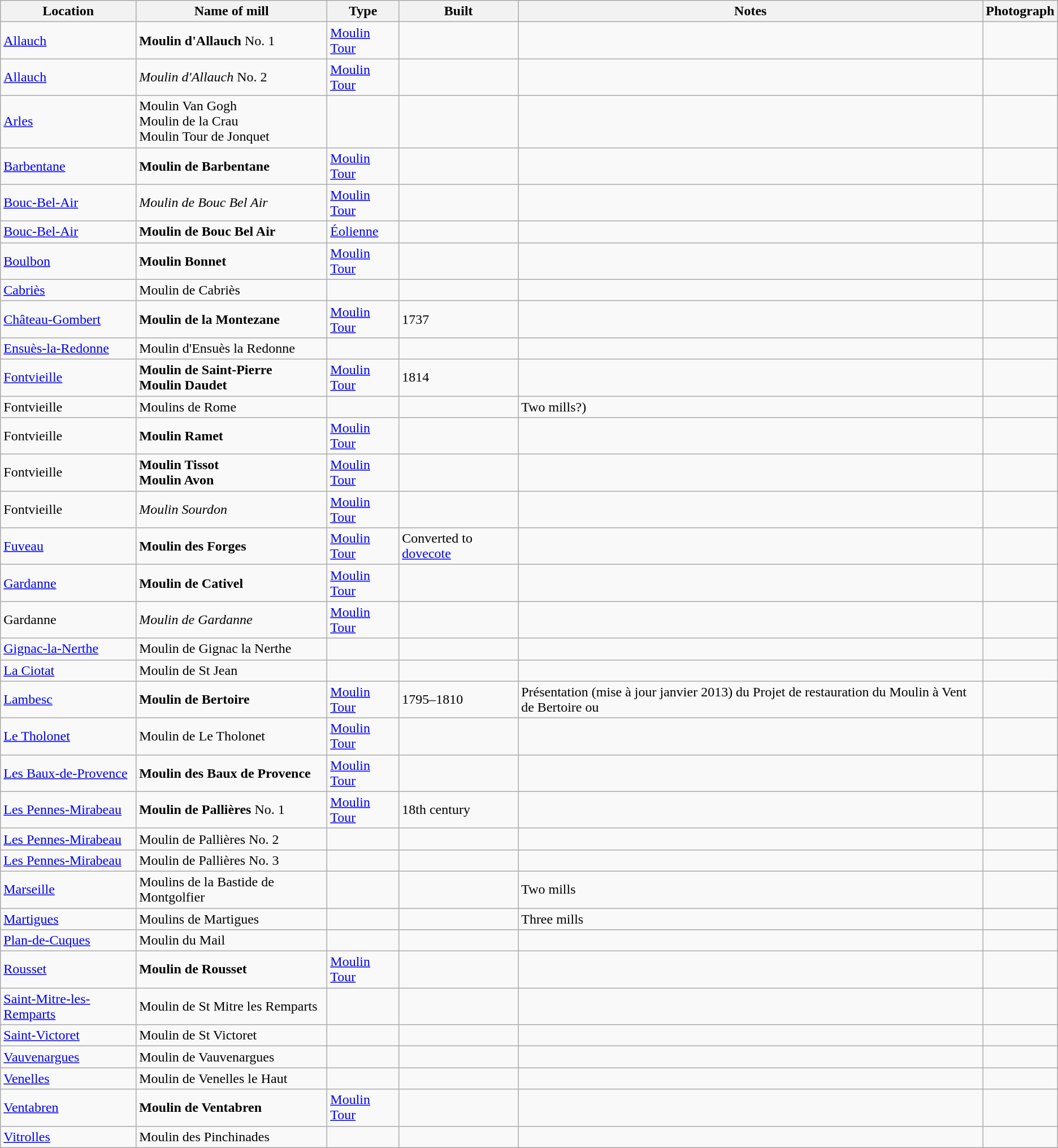<table class="wikitable">
<tr>
<th>Location</th>
<th>Name of mill</th>
<th>Type</th>
<th>Built</th>
<th>Notes</th>
<th>Photograph</th>
</tr>
<tr>
<td><a href='#'>Allauch</a></td>
<td><strong>Moulin d'Allauch</strong> No. 1</td>
<td><a href='#'>Moulin Tour</a></td>
<td></td>
<td> </td>
<td></td>
</tr>
<tr>
<td><a href='#'>Allauch</a></td>
<td><em>Moulin d'Allauch</em> No. 2</td>
<td><a href='#'>Moulin Tour</a></td>
<td></td>
<td> </td>
<td></td>
</tr>
<tr>
<td><a href='#'>Arles</a></td>
<td>Moulin Van Gogh<br>Moulin de la Crau<br>Moulin Tour de Jonquet</td>
<td></td>
<td></td>
<td></td>
<td></td>
</tr>
<tr>
<td><a href='#'>Barbentane</a></td>
<td><strong>Moulin de Barbentane</strong></td>
<td><a href='#'>Moulin Tour</a></td>
<td></td>
<td></td>
<td></td>
</tr>
<tr>
<td><a href='#'>Bouc-Bel-Air</a></td>
<td><em>Moulin de Bouc Bel Air</em></td>
<td><a href='#'>Moulin Tour</a></td>
<td></td>
<td> </td>
<td></td>
</tr>
<tr>
<td><a href='#'>Bouc-Bel-Air</a></td>
<td><strong>Moulin de Bouc Bel Air</strong></td>
<td><a href='#'>Éolienne</a></td>
<td></td>
<td> </td>
<td></td>
</tr>
<tr>
<td><a href='#'>Boulbon</a></td>
<td><strong>Moulin Bonnet</strong></td>
<td><a href='#'>Moulin Tour</a></td>
<td></td>
<td></td>
<td></td>
</tr>
<tr>
<td><a href='#'>Cabriès</a></td>
<td>Moulin de Cabriès</td>
<td></td>
<td></td>
<td></td>
<td></td>
</tr>
<tr>
<td><a href='#'>Château-Gombert</a></td>
<td><strong>Moulin de la Montezane</strong></td>
<td><a href='#'>Moulin Tour</a></td>
<td>1737</td>
<td> </td>
<td></td>
</tr>
<tr>
<td><a href='#'>Ensuès-la-Redonne</a></td>
<td>Moulin d'Ensuès la Redonne</td>
<td></td>
<td></td>
<td></td>
<td></td>
</tr>
<tr>
<td><a href='#'>Fontvieille</a></td>
<td><strong>Moulin de Saint-Pierre<br>Moulin Daudet</strong></td>
<td><a href='#'>Moulin Tour</a></td>
<td>1814</td>
<td> </td>
<td></td>
</tr>
<tr>
<td>Fontvieille</td>
<td>Moulins de Rome</td>
<td></td>
<td></td>
<td>Two mills?)</td>
<td></td>
</tr>
<tr>
<td>Fontvieille</td>
<td><strong>Moulin Ramet</strong></td>
<td><a href='#'>Moulin Tour</a></td>
<td></td>
<td> </td>
<td></td>
</tr>
<tr>
<td>Fontvieille</td>
<td><strong>Moulin Tissot<br>Moulin Avon</strong></td>
<td><a href='#'>Moulin Tour</a></td>
<td></td>
<td> </td>
<td></td>
</tr>
<tr>
<td>Fontvieille</td>
<td><em>Moulin Sourdon</em></td>
<td><a href='#'>Moulin Tour</a></td>
<td></td>
<td> </td>
<td></td>
</tr>
<tr>
<td><a href='#'>Fuveau</a></td>
<td><strong>Moulin des Forges</strong></td>
<td><a href='#'>Moulin Tour</a></td>
<td>Converted to <a href='#'>dovecote</a></td>
<td> </td>
<td></td>
</tr>
<tr>
<td><a href='#'>Gardanne</a></td>
<td><strong>Moulin de Cativel</strong></td>
<td><a href='#'>Moulin Tour</a></td>
<td></td>
<td> </td>
<td></td>
</tr>
<tr>
<td>Gardanne</td>
<td><em>Moulin de Gardanne</em></td>
<td><a href='#'>Moulin Tour</a></td>
<td></td>
<td> </td>
<td></td>
</tr>
<tr>
<td><a href='#'>Gignac-la-Nerthe</a></td>
<td>Moulin de Gignac la Nerthe</td>
<td></td>
<td></td>
<td></td>
<td></td>
</tr>
<tr>
<td><a href='#'>La Ciotat</a></td>
<td>Moulin de St Jean</td>
<td></td>
<td></td>
<td></td>
<td></td>
</tr>
<tr>
<td><a href='#'>Lambesc</a></td>
<td><strong>Moulin de Bertoire</strong></td>
<td><a href='#'>Moulin Tour</a></td>
<td>1795–1810</td>
<td>Présentation (mise à jour janvier 2013) du Projet de restauration du Moulin à Vent de Bertoire    ou  </td>
<td></td>
</tr>
<tr>
<td><a href='#'>Le Tholonet</a></td>
<td>Moulin de Le Tholonet</td>
<td><a href='#'>Moulin Tour</a></td>
<td></td>
<td></td>
<td></td>
</tr>
<tr>
<td><a href='#'>Les Baux-de-Provence</a></td>
<td><strong>Moulin des Baux de Provence</strong></td>
<td><a href='#'>Moulin Tour</a></td>
<td></td>
<td> </td>
<td></td>
</tr>
<tr>
<td><a href='#'>Les Pennes-Mirabeau</a></td>
<td><strong>Moulin de Pallières</strong> No. 1</td>
<td><a href='#'>Moulin Tour</a></td>
<td>18th century</td>
<td> </td>
<td></td>
</tr>
<tr>
<td><a href='#'>Les Pennes-Mirabeau</a></td>
<td>Moulin de Pallières No. 2</td>
<td></td>
<td></td>
<td> </td>
<td></td>
</tr>
<tr>
<td><a href='#'>Les Pennes-Mirabeau</a></td>
<td>Moulin de Pallières No. 3</td>
<td></td>
<td></td>
<td> </td>
<td></td>
</tr>
<tr>
<td><a href='#'>Marseille</a></td>
<td>Moulins de la Bastide de Montgolfier</td>
<td></td>
<td></td>
<td>Two mills</td>
<td></td>
</tr>
<tr>
<td><a href='#'>Martigues</a></td>
<td>Moulins de Martigues</td>
<td></td>
<td></td>
<td>Three mills</td>
<td></td>
</tr>
<tr>
<td><a href='#'>Plan-de-Cuques</a></td>
<td>Moulin du Mail</td>
<td></td>
<td></td>
<td></td>
<td></td>
</tr>
<tr>
<td><a href='#'>Rousset</a></td>
<td><strong>Moulin de Rousset</strong></td>
<td><a href='#'>Moulin Tour</a></td>
<td></td>
<td> </td>
<td></td>
</tr>
<tr>
<td><a href='#'>Saint-Mitre-les-Remparts</a></td>
<td>Moulin de St Mitre les Remparts</td>
<td></td>
<td></td>
<td></td>
<td></td>
</tr>
<tr>
<td><a href='#'>Saint-Victoret</a></td>
<td>Moulin de St Victoret</td>
<td></td>
<td></td>
<td></td>
<td></td>
</tr>
<tr>
<td><a href='#'>Vauvenargues</a></td>
<td>Moulin de Vauvenargues</td>
<td></td>
<td></td>
<td></td>
<td></td>
</tr>
<tr>
<td><a href='#'>Venelles</a></td>
<td>Moulin de Venelles le Haut</td>
<td></td>
<td></td>
<td></td>
<td></td>
</tr>
<tr>
<td><a href='#'>Ventabren</a></td>
<td><strong>Moulin de Ventabren</strong></td>
<td><a href='#'>Moulin Tour</a></td>
<td></td>
<td> </td>
<td></td>
</tr>
<tr>
<td><a href='#'>Vitrolles</a></td>
<td>Moulin des Pinchinades</td>
<td></td>
<td></td>
<td></td>
<td></td>
</tr>
</table>
